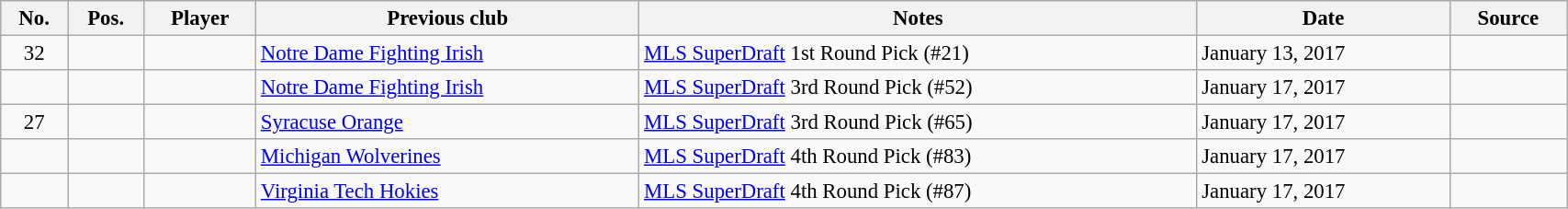<table class="wikitable sortable" style="width:90%; text-align:center; font-size:95%; text-align:left;">
<tr>
<th><strong>No.</strong></th>
<th><strong>Pos.</strong></th>
<th><strong>Player</strong></th>
<th><strong>Previous club</strong></th>
<th><strong>Notes</strong></th>
<th><strong>Date</strong></th>
<th><strong>Source</strong></th>
</tr>
<tr>
<td align=center>32</td>
<td align=center></td>
<td></td>
<td> <a href='#'>Notre Dame Fighting Irish</a></td>
<td><a href='#'>MLS SuperDraft</a> 1st Round Pick (#21)</td>
<td>January 13, 2017</td>
<td></td>
</tr>
<tr>
<td align=center></td>
<td align=center></td>
<td></td>
<td> <a href='#'>Notre Dame Fighting Irish</a></td>
<td><a href='#'>MLS SuperDraft</a> 3rd Round Pick (#52)</td>
<td>January 17, 2017</td>
<td></td>
</tr>
<tr>
<td align=center>27</td>
<td align=center></td>
<td></td>
<td> <a href='#'>Syracuse Orange</a></td>
<td><a href='#'>MLS SuperDraft</a> 3rd Round Pick (#65)</td>
<td>January 17, 2017</td>
<td></td>
</tr>
<tr>
<td align=center></td>
<td align=center></td>
<td></td>
<td> <a href='#'>Michigan Wolverines</a></td>
<td><a href='#'>MLS SuperDraft</a> 4th Round Pick (#83)</td>
<td>January 17, 2017</td>
<td></td>
</tr>
<tr>
<td align=center></td>
<td align=center></td>
<td></td>
<td> <a href='#'>Virginia Tech Hokies</a></td>
<td><a href='#'>MLS SuperDraft</a> 4th Round Pick (#87)</td>
<td>January 17, 2017</td>
<td></td>
</tr>
</table>
